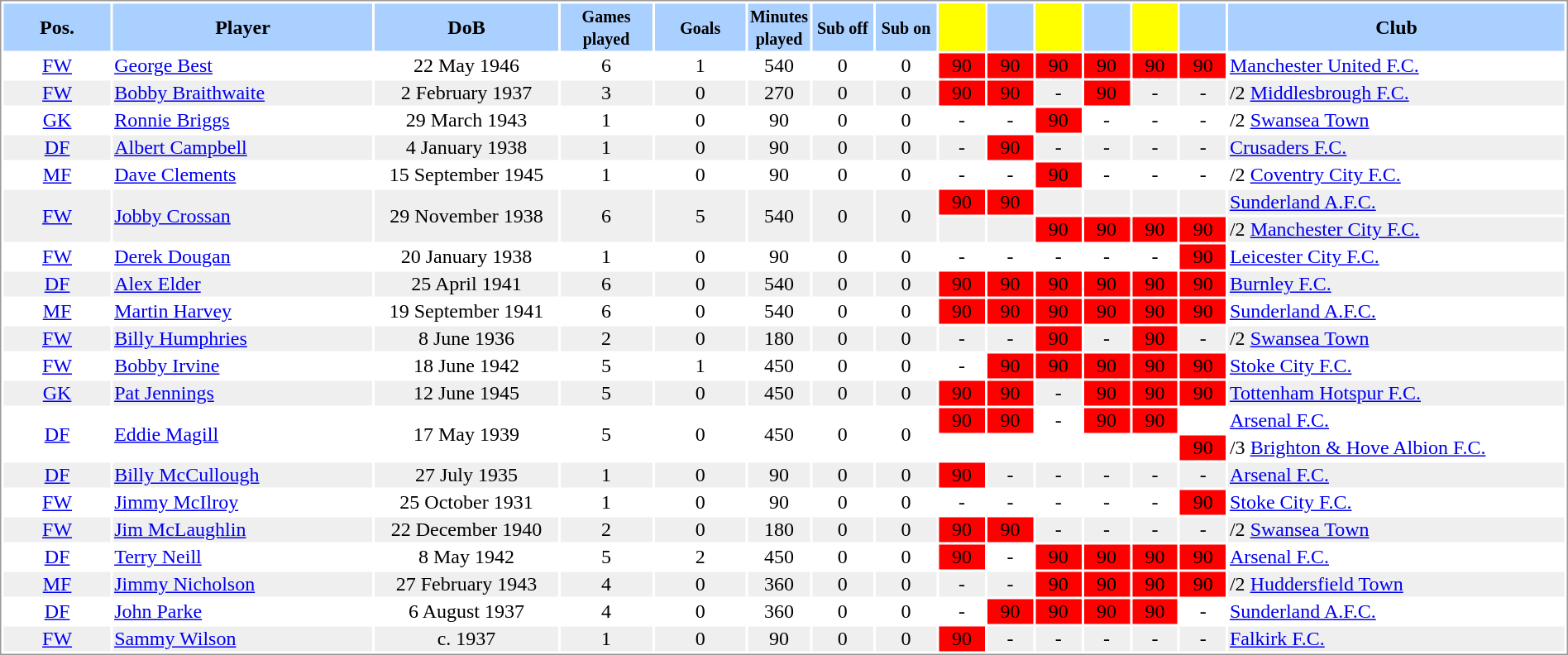<table border="0" width="100%" style="border: 1px solid #999; background-color:#FFFFFF; text-align:center">
<tr align="center" bgcolor="#AAD0FF">
<th width=7%>Pos.</th>
<th width=17%>Player</th>
<th width=12%>DoB</th>
<th width=6%><small>Games<br>played</small></th>
<th width=6%><small>Goals</small></th>
<th width=4%><small>Minutes<br>played</small></th>
<th width=4%><small>Sub off</small></th>
<th width=4%><small>Sub on</small></th>
<th width=3% bgcolor=yellow></th>
<th width=3%></th>
<th width=3% bgcolor=yellow></th>
<th width=3%></th>
<th width=3% bgcolor=yellow></th>
<th width=3%></th>
<th width=30%>Club</th>
</tr>
<tr>
<td><a href='#'>FW</a></td>
<td align="left"><a href='#'>George Best</a></td>
<td>22 May 1946</td>
<td>6</td>
<td>1</td>
<td>540</td>
<td>0</td>
<td>0</td>
<td bgcolor=red>90</td>
<td bgcolor=red>90</td>
<td bgcolor=red>90</td>
<td bgcolor=red>90</td>
<td bgcolor=red>90</td>
<td bgcolor=red>90</td>
<td align="left"> <a href='#'>Manchester United F.C.</a></td>
</tr>
<tr bgcolor="#EFEFEF">
<td><a href='#'>FW</a></td>
<td align="left"><a href='#'>Bobby Braithwaite</a></td>
<td>2 February 1937</td>
<td>3</td>
<td>0</td>
<td>270</td>
<td>0</td>
<td>0</td>
<td bgcolor=red>90</td>
<td bgcolor=red>90</td>
<td>-</td>
<td bgcolor=red>90</td>
<td>-</td>
<td>-</td>
<td align="left">/2 <a href='#'>Middlesbrough F.C.</a></td>
</tr>
<tr>
<td><a href='#'>GK</a></td>
<td align="left"><a href='#'>Ronnie Briggs</a></td>
<td>29 March 1943</td>
<td>1</td>
<td>0</td>
<td>90</td>
<td>0</td>
<td>0</td>
<td>-</td>
<td>-</td>
<td bgcolor=red>90</td>
<td>-</td>
<td>-</td>
<td>-</td>
<td align="left">/2 <a href='#'>Swansea Town</a></td>
</tr>
<tr bgcolor="#EFEFEF">
<td><a href='#'>DF</a></td>
<td align="left"><a href='#'>Albert Campbell</a></td>
<td>4 January 1938</td>
<td>1</td>
<td>0</td>
<td>90</td>
<td>0</td>
<td>0</td>
<td>-</td>
<td bgcolor=red>90</td>
<td>-</td>
<td>-</td>
<td>-</td>
<td>-</td>
<td align="left"> <a href='#'>Crusaders F.C.</a></td>
</tr>
<tr>
<td><a href='#'>MF</a></td>
<td align="left"><a href='#'>Dave Clements</a></td>
<td>15 September 1945</td>
<td>1</td>
<td>0</td>
<td>90</td>
<td>0</td>
<td>0</td>
<td>-</td>
<td>-</td>
<td bgcolor=red>90</td>
<td>-</td>
<td>-</td>
<td>-</td>
<td align="left">/2 <a href='#'>Coventry City F.C.</a></td>
</tr>
<tr bgcolor="#EFEFEF">
<td rowspan=2><a href='#'>FW</a></td>
<td align="left" rowspan=2><a href='#'>Jobby Crossan</a></td>
<td rowspan=2>29 November 1938</td>
<td rowspan=2>6</td>
<td rowspan=2>5</td>
<td rowspan=2>540</td>
<td rowspan=2>0</td>
<td rowspan=2>0</td>
<td bgcolor=red>90</td>
<td bgcolor=red>90</td>
<td></td>
<td></td>
<td></td>
<td></td>
<td align="left"> <a href='#'>Sunderland A.F.C.</a></td>
</tr>
<tr bgcolor="#EFEFEF">
<td></td>
<td></td>
<td bgcolor=red>90</td>
<td bgcolor=red>90</td>
<td bgcolor=red>90</td>
<td bgcolor=red>90</td>
<td align="left">/2 <a href='#'>Manchester City F.C.</a></td>
</tr>
<tr>
<td><a href='#'>FW</a></td>
<td align="left"><a href='#'>Derek Dougan</a></td>
<td>20 January 1938</td>
<td>1</td>
<td>0</td>
<td>90</td>
<td>0</td>
<td>0</td>
<td>-</td>
<td>-</td>
<td>-</td>
<td>-</td>
<td>-</td>
<td bgcolor=red>90</td>
<td align="left"> <a href='#'>Leicester City F.C.</a></td>
</tr>
<tr bgcolor="#EFEFEF">
<td><a href='#'>DF</a></td>
<td align="left"><a href='#'>Alex Elder</a></td>
<td>25 April 1941</td>
<td>6</td>
<td>0</td>
<td>540</td>
<td>0</td>
<td>0</td>
<td bgcolor=red>90</td>
<td bgcolor=red>90</td>
<td bgcolor=red>90</td>
<td bgcolor=red>90</td>
<td bgcolor=red>90</td>
<td bgcolor=red>90</td>
<td align="left"> <a href='#'>Burnley F.C.</a></td>
</tr>
<tr>
<td><a href='#'>MF</a></td>
<td align="left"><a href='#'>Martin Harvey</a></td>
<td>19 September 1941</td>
<td>6</td>
<td>0</td>
<td>540</td>
<td>0</td>
<td>0</td>
<td bgcolor=red>90</td>
<td bgcolor=red>90</td>
<td bgcolor=red>90</td>
<td bgcolor=red>90</td>
<td bgcolor=red>90</td>
<td bgcolor=red>90</td>
<td align="left"> <a href='#'>Sunderland A.F.C.</a></td>
</tr>
<tr bgcolor="#EFEFEF">
<td><a href='#'>FW</a></td>
<td align="left"><a href='#'>Billy Humphries</a></td>
<td>8 June 1936</td>
<td>2</td>
<td>0</td>
<td>180</td>
<td>0</td>
<td>0</td>
<td>-</td>
<td>-</td>
<td bgcolor=red>90</td>
<td>-</td>
<td bgcolor=red>90</td>
<td>-</td>
<td align="left">/2 <a href='#'>Swansea Town</a></td>
</tr>
<tr>
<td><a href='#'>FW</a></td>
<td align="left"><a href='#'>Bobby Irvine</a></td>
<td>18 June 1942</td>
<td>5</td>
<td>1</td>
<td>450</td>
<td>0</td>
<td>0</td>
<td>-</td>
<td bgcolor=red>90</td>
<td bgcolor=red>90</td>
<td bgcolor=red>90</td>
<td bgcolor=red>90</td>
<td bgcolor=red>90</td>
<td align="left"> <a href='#'>Stoke City F.C.</a></td>
</tr>
<tr bgcolor="#EFEFEF">
<td><a href='#'>GK</a></td>
<td align="left"><a href='#'>Pat Jennings</a></td>
<td>12 June 1945</td>
<td>5</td>
<td>0</td>
<td>450</td>
<td>0</td>
<td>0</td>
<td bgcolor=red>90</td>
<td bgcolor=red>90</td>
<td>-</td>
<td bgcolor=red>90</td>
<td bgcolor=red>90</td>
<td bgcolor=red>90</td>
<td align="left"> <a href='#'>Tottenham Hotspur F.C.</a></td>
</tr>
<tr>
<td rowspan=2><a href='#'>DF</a></td>
<td align="left" rowspan=2><a href='#'>Eddie Magill</a></td>
<td rowspan=2>17 May 1939</td>
<td rowspan=2>5</td>
<td rowspan=2>0</td>
<td rowspan=2>450</td>
<td rowspan=2>0</td>
<td rowspan=2>0</td>
<td bgcolor=red>90</td>
<td bgcolor=red>90</td>
<td>-</td>
<td bgcolor=red>90</td>
<td bgcolor=red>90</td>
<td></td>
<td align="left"> <a href='#'>Arsenal F.C.</a></td>
</tr>
<tr>
<td></td>
<td></td>
<td></td>
<td></td>
<td></td>
<td bgcolor=red>90</td>
<td align="left">/3 <a href='#'>Brighton & Hove Albion F.C.</a></td>
</tr>
<tr bgcolor="#EFEFEF">
<td><a href='#'>DF</a></td>
<td align="left"><a href='#'>Billy McCullough</a></td>
<td>27 July 1935</td>
<td>1</td>
<td>0</td>
<td>90</td>
<td>0</td>
<td>0</td>
<td bgcolor=red>90</td>
<td>-</td>
<td>-</td>
<td>-</td>
<td>-</td>
<td>-</td>
<td align="left"> <a href='#'>Arsenal F.C.</a></td>
</tr>
<tr>
<td><a href='#'>FW</a></td>
<td align="left"><a href='#'>Jimmy McIlroy</a></td>
<td>25 October 1931</td>
<td>1</td>
<td>0</td>
<td>90</td>
<td>0</td>
<td>0</td>
<td>-</td>
<td>-</td>
<td>-</td>
<td>-</td>
<td>-</td>
<td bgcolor=red>90</td>
<td align="left"> <a href='#'>Stoke City F.C.</a></td>
</tr>
<tr bgcolor="#EFEFEF">
<td><a href='#'>FW</a></td>
<td align="left"><a href='#'>Jim McLaughlin</a></td>
<td>22 December 1940</td>
<td>2</td>
<td>0</td>
<td>180</td>
<td>0</td>
<td>0</td>
<td bgcolor=red>90</td>
<td bgcolor=red>90</td>
<td>-</td>
<td>-</td>
<td>-</td>
<td>-</td>
<td align="left">/2 <a href='#'>Swansea Town</a></td>
</tr>
<tr>
<td><a href='#'>DF</a></td>
<td align="left"><a href='#'>Terry Neill</a></td>
<td>8 May 1942</td>
<td>5</td>
<td>2</td>
<td>450</td>
<td>0</td>
<td>0</td>
<td bgcolor=red>90</td>
<td>-</td>
<td bgcolor=red>90</td>
<td bgcolor=red>90</td>
<td bgcolor=red>90</td>
<td bgcolor=red>90</td>
<td align="left"> <a href='#'>Arsenal F.C.</a></td>
</tr>
<tr bgcolor="#EFEFEF">
<td><a href='#'>MF</a></td>
<td align="left"><a href='#'>Jimmy Nicholson</a></td>
<td>27 February 1943</td>
<td>4</td>
<td>0</td>
<td>360</td>
<td>0</td>
<td>0</td>
<td>-</td>
<td>-</td>
<td bgcolor=red>90</td>
<td bgcolor=red>90</td>
<td bgcolor=red>90</td>
<td bgcolor=red>90</td>
<td align="left">/2 <a href='#'>Huddersfield Town</a></td>
</tr>
<tr>
<td><a href='#'>DF</a></td>
<td align="left"><a href='#'>John Parke</a></td>
<td>6 August 1937</td>
<td>4</td>
<td>0</td>
<td>360</td>
<td>0</td>
<td>0</td>
<td>-</td>
<td bgcolor=red>90</td>
<td bgcolor=red>90</td>
<td bgcolor=red>90</td>
<td bgcolor=red>90</td>
<td>-</td>
<td align="left"> <a href='#'>Sunderland A.F.C.</a></td>
</tr>
<tr bgcolor="#EFEFEF">
<td><a href='#'>FW</a></td>
<td align="left"><a href='#'>Sammy Wilson</a></td>
<td>c. 1937</td>
<td>1</td>
<td>0</td>
<td>90</td>
<td>0</td>
<td>0</td>
<td bgcolor=red>90</td>
<td>-</td>
<td>-</td>
<td>-</td>
<td>-</td>
<td>-</td>
<td align="left"> <a href='#'>Falkirk F.C.</a></td>
</tr>
</table>
